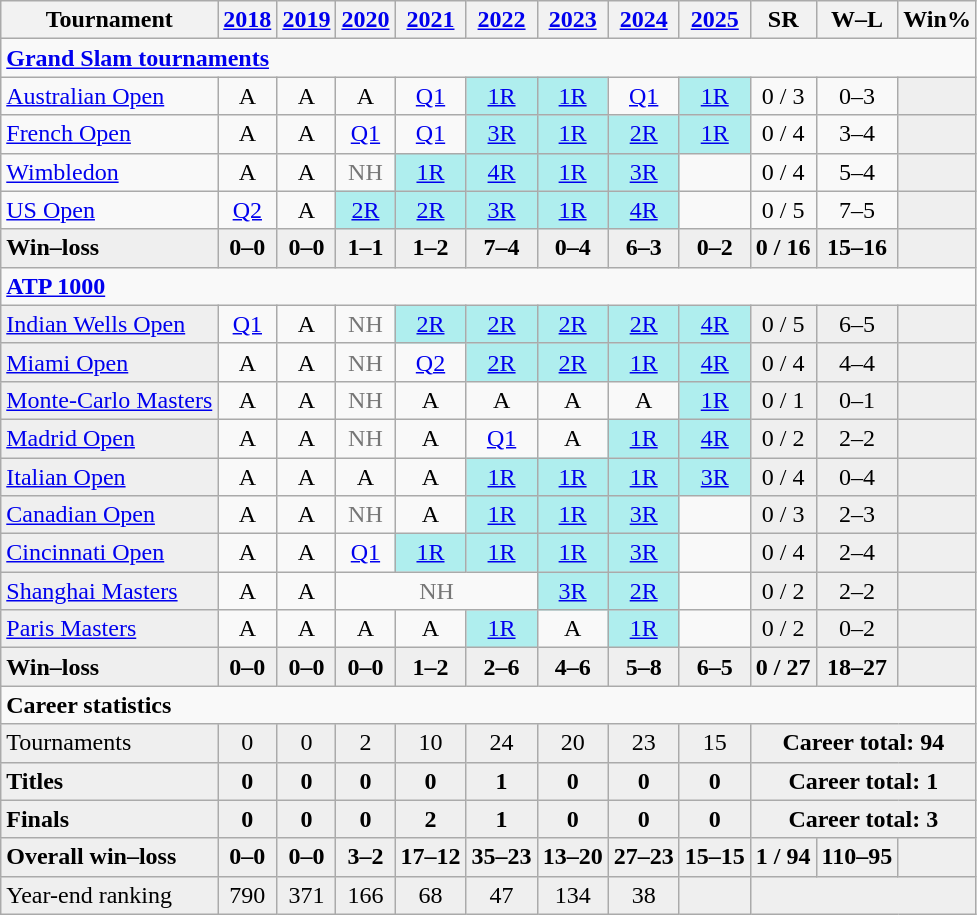<table class=wikitable style=text-align:center>
<tr>
<th>Tournament</th>
<th><a href='#'>2018</a></th>
<th><a href='#'>2019</a></th>
<th><a href='#'>2020</a></th>
<th><a href='#'>2021</a></th>
<th><a href='#'>2022</a></th>
<th><a href='#'>2023</a></th>
<th><a href='#'>2024</a></th>
<th><a href='#'>2025</a></th>
<th>SR</th>
<th>W–L</th>
<th>Win%</th>
</tr>
<tr>
<td colspan="12" align="left"><strong><a href='#'>Grand Slam tournaments</a></strong></td>
</tr>
<tr>
<td align=left><a href='#'>Australian Open</a></td>
<td>A</td>
<td>A</td>
<td>A</td>
<td><a href='#'>Q1</a></td>
<td style=background:#afeeee><a href='#'>1R</a></td>
<td style=background:#afeeee><a href='#'>1R</a></td>
<td><a href='#'>Q1</a></td>
<td style=background:#afeeee><a href='#'>1R</a></td>
<td>0 / 3</td>
<td>0–3</td>
<td bgcolor=efefef></td>
</tr>
<tr>
<td align=left><a href='#'>French Open</a></td>
<td>A</td>
<td>A</td>
<td><a href='#'>Q1</a></td>
<td><a href='#'>Q1</a></td>
<td style=background:#afeeee><a href='#'>3R</a></td>
<td style=background:#afeeee><a href='#'>1R</a></td>
<td style=background:#afeeee><a href='#'>2R</a></td>
<td style=background:#afeeee><a href='#'>1R</a></td>
<td>0 / 4</td>
<td>3–4</td>
<td bgcolor=efefef></td>
</tr>
<tr>
<td align=left><a href='#'>Wimbledon</a></td>
<td>A</td>
<td>A</td>
<td style=color:#767676>NH</td>
<td style=background:#afeeee><a href='#'>1R</a></td>
<td style=background:#afeeee><a href='#'>4R</a></td>
<td style=background:#afeeee><a href='#'>1R</a></td>
<td style=background:#afeeee><a href='#'>3R</a></td>
<td></td>
<td>0 / 4</td>
<td>5–4</td>
<td bgcolor=efefef></td>
</tr>
<tr>
<td align=left><a href='#'>US Open</a></td>
<td><a href='#'>Q2</a></td>
<td>A</td>
<td style=background:#afeeee><a href='#'>2R</a></td>
<td style=background:#afeeee><a href='#'>2R</a></td>
<td style=background:#afeeee><a href='#'>3R</a></td>
<td style=background:#afeeee><a href='#'>1R</a></td>
<td style=background:#afeeee><a href='#'>4R</a></td>
<td></td>
<td>0 / 5</td>
<td>7–5</td>
<td bgcolor=efefef></td>
</tr>
<tr style=font-weight:bold;background:#efefef>
<td align=left>Win–loss</td>
<td>0–0</td>
<td>0–0</td>
<td>1–1</td>
<td>1–2</td>
<td>7–4</td>
<td>0–4</td>
<td>6–3</td>
<td>0–2</td>
<td>0 / 16</td>
<td>15–16</td>
<td></td>
</tr>
<tr>
<td colspan=12 align=left><strong><a href='#'>ATP 1000</a></strong></td>
</tr>
<tr>
<td bgcolor=efefef align=left><a href='#'>Indian Wells Open</a></td>
<td><a href='#'>Q1</a></td>
<td>A</td>
<td style=color:#767676>NH</td>
<td style=background:#afeeee><a href='#'>2R</a></td>
<td style=background:#afeeee><a href='#'>2R</a></td>
<td style=background:#afeeee><a href='#'>2R</a></td>
<td style=background:#afeeee><a href='#'>2R</a></td>
<td style=background:#afeeee><a href='#'>4R</a></td>
<td bgcolor=efefef>0 / 5</td>
<td bgcolor=efefef>6–5</td>
<td bgcolor=efefef></td>
</tr>
<tr>
<td bgcolor=efefef align=left><a href='#'>Miami Open</a></td>
<td>A</td>
<td>A</td>
<td style=color:#767676>NH</td>
<td><a href='#'>Q2</a></td>
<td style=background:#afeeee><a href='#'>2R</a></td>
<td style=background:#afeeee><a href='#'>2R</a></td>
<td style=background:#afeeee><a href='#'>1R</a></td>
<td style=background:#afeeee><a href='#'>4R</a></td>
<td bgcolor=efefef>0 / 4</td>
<td bgcolor=efefef>4–4</td>
<td bgcolor=efefef></td>
</tr>
<tr>
<td bgcolor=efefef align=left><a href='#'>Monte-Carlo Masters</a></td>
<td>A</td>
<td>A</td>
<td style=color:#767676>NH</td>
<td>A</td>
<td>A</td>
<td>A</td>
<td>A</td>
<td style=background:#afeeee><a href='#'>1R</a></td>
<td bgcolor=efefef>0 / 1</td>
<td bgcolor=efefef>0–1</td>
<td bgcolor=efefef></td>
</tr>
<tr>
<td bgcolor=efefef align=left><a href='#'>Madrid Open</a></td>
<td>A</td>
<td>A</td>
<td style=color:#767676>NH</td>
<td>A</td>
<td><a href='#'>Q1</a></td>
<td>A</td>
<td style=background:#afeeee><a href='#'>1R</a></td>
<td style=background:#afeeee><a href='#'>4R</a></td>
<td bgcolor=efefef>0 / 2</td>
<td bgcolor=efefef>2–2</td>
<td bgcolor=efefef></td>
</tr>
<tr>
<td bgcolor=efefef align=left><a href='#'>Italian Open</a></td>
<td>A</td>
<td>A</td>
<td>A</td>
<td>A</td>
<td style=background:#afeeee><a href='#'>1R</a></td>
<td style=background:#afeeee><a href='#'>1R</a></td>
<td style=background:#afeeee><a href='#'>1R</a></td>
<td style=background:#afeeee><a href='#'>3R</a></td>
<td bgcolor=efefef>0 / 4</td>
<td bgcolor=efefef>0–4</td>
<td bgcolor=efefef></td>
</tr>
<tr>
<td bgcolor=efefef align=left><a href='#'>Canadian Open</a></td>
<td>A</td>
<td>A</td>
<td style=color:#767676>NH</td>
<td>A</td>
<td style=background:#afeeee><a href='#'>1R</a></td>
<td style=background:#afeeee><a href='#'>1R</a></td>
<td style=background:#afeeee><a href='#'>3R</a></td>
<td></td>
<td bgcolor=efefef>0 / 3</td>
<td bgcolor=efefef>2–3</td>
<td bgcolor=efefef></td>
</tr>
<tr>
<td bgcolor=efefef align=left><a href='#'>Cincinnati Open</a></td>
<td>A</td>
<td>A</td>
<td><a href='#'>Q1</a></td>
<td style=background:#afeeee><a href='#'>1R</a></td>
<td style=background:#afeeee><a href='#'>1R</a></td>
<td style=background:#afeeee><a href='#'>1R</a></td>
<td style=background:#afeeee><a href='#'>3R</a></td>
<td></td>
<td bgcolor=efefef>0 / 4</td>
<td bgcolor=efefef>2–4</td>
<td bgcolor=efefef></td>
</tr>
<tr>
<td bgcolor=efefef align=left><a href='#'>Shanghai Masters</a></td>
<td>A</td>
<td>A</td>
<td colspan="3" style="color:#767676">NH</td>
<td style=background:#afeeee><a href='#'>3R</a></td>
<td style=background:#afeeee><a href='#'>2R</a></td>
<td></td>
<td bgcolor=efefef>0 / 2</td>
<td bgcolor=efefef>2–2</td>
<td bgcolor=efefef></td>
</tr>
<tr>
<td bgcolor=efefef align=left><a href='#'>Paris Masters</a></td>
<td>A</td>
<td>A</td>
<td>A</td>
<td>A</td>
<td style=background:#afeeee><a href='#'>1R</a></td>
<td>A</td>
<td style=background:#afeeee><a href='#'>1R</a></td>
<td></td>
<td bgcolor=efefef>0 / 2</td>
<td bgcolor=efefef>0–2</td>
<td bgcolor=efefef></td>
</tr>
<tr style=font-weight:bold;background:#efefef>
<td align=left>Win–loss</td>
<td>0–0</td>
<td>0–0</td>
<td>0–0</td>
<td>1–2</td>
<td>2–6</td>
<td>4–6</td>
<td>5–8</td>
<td>6–5</td>
<td>0 / 27</td>
<td>18–27</td>
<td bgcolor=efefef></td>
</tr>
<tr>
<td colspan=12 align=left><strong>Career statistics</strong></td>
</tr>
<tr bgcolor=efefef>
<td align=left>Tournaments</td>
<td>0</td>
<td>0</td>
<td>2</td>
<td>10</td>
<td>24</td>
<td>20</td>
<td>23</td>
<td>15</td>
<td colspan=3><strong>Career total: 94</strong></td>
</tr>
<tr style=font-weight:bold;background:#efefef>
<td align=left>Titles</td>
<td>0</td>
<td>0</td>
<td>0</td>
<td>0</td>
<td>1</td>
<td>0</td>
<td>0</td>
<td>0</td>
<td colspan=3>Career total: 1</td>
</tr>
<tr style=font-weight:bold;background:#efefef>
<td align=left>Finals</td>
<td>0</td>
<td>0</td>
<td>0</td>
<td>2</td>
<td>1</td>
<td>0</td>
<td>0</td>
<td>0</td>
<td colspan=3>Career total: 3</td>
</tr>
<tr style=font-weight:bold;background:#efefef>
<td align=left>Overall win–loss</td>
<td>0–0</td>
<td>0–0</td>
<td>3–2</td>
<td>17–12</td>
<td>35–23</td>
<td>13–20</td>
<td>27–23</td>
<td>15–15</td>
<td>1 / 94</td>
<td>110–95</td>
<td></td>
</tr>
<tr bgcolor=efefef>
<td align=left>Year-end ranking</td>
<td>790</td>
<td>371</td>
<td>166</td>
<td>68</td>
<td>47</td>
<td>134</td>
<td>38</td>
<td></td>
<td colspan=3></td>
</tr>
</table>
